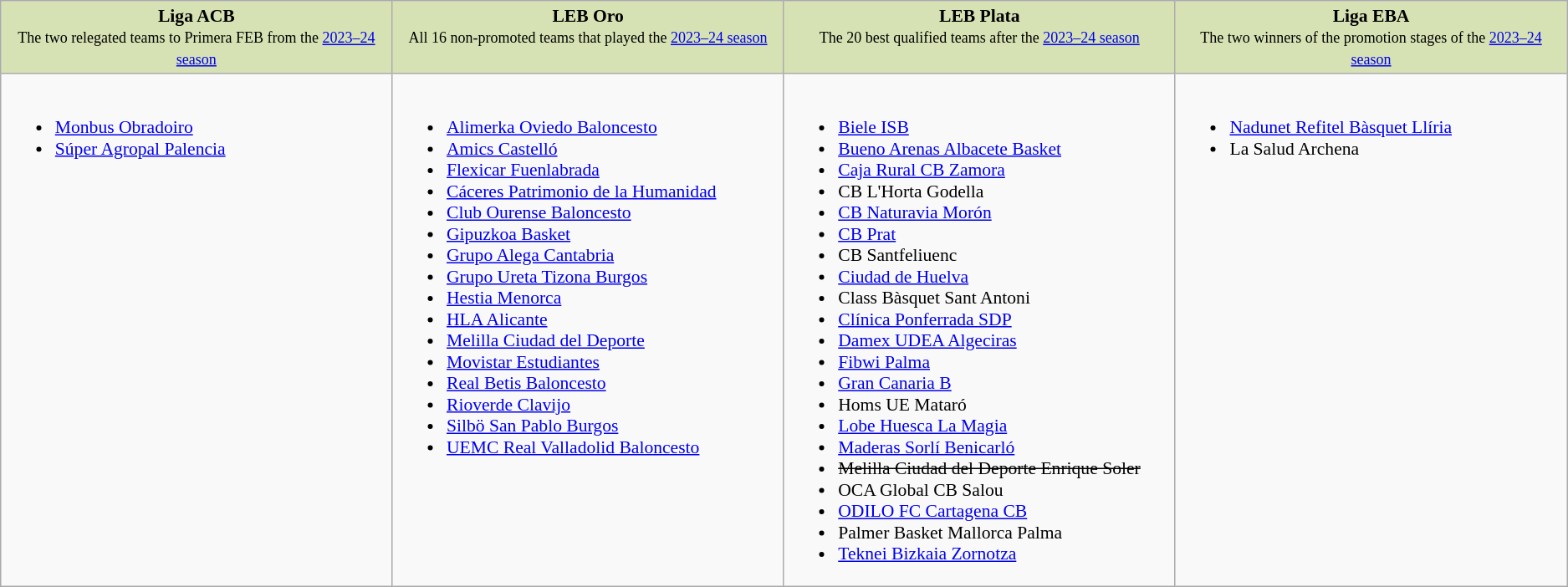<table class="wikitable" style="font-size:90%">
<tr style="background-color:#d6e2b3; text-align:center; vertical-align:top">
<td style="width:25%"><strong>Liga ACB</strong><br><small>The two relegated teams to Primera FEB from the <a href='#'>2023–24 season</a></small></td>
<td style="width:25%"><strong>LEB Oro</strong><br><small>All 16 non-promoted teams that played the <a href='#'>2023–24 season</a></small></td>
<td style="width:25%"><strong>LEB Plata</strong><br><small>The 20 best qualified teams after the <a href='#'>2023–24 season</a></small></td>
<td style="width:25%"><strong>Liga EBA</strong><br><small>The two winners of the promotion stages of the <a href='#'>2023–24 season</a></small></td>
</tr>
<tr style="vertical-align:top">
<td><br><ul><li><a href='#'>Monbus Obradoiro</a></li><li><a href='#'>Súper Agropal Palencia</a></li></ul></td>
<td><br><ul><li><a href='#'>Alimerka Oviedo Baloncesto</a></li><li><a href='#'>Amics Castelló</a></li><li><a href='#'>Flexicar Fuenlabrada</a></li><li><a href='#'>Cáceres Patrimonio de la Humanidad</a></li><li><a href='#'>Club Ourense Baloncesto</a></li><li><a href='#'>Gipuzkoa Basket</a></li><li><a href='#'>Grupo Alega Cantabria</a></li><li><a href='#'>Grupo Ureta Tizona Burgos</a></li><li><a href='#'>Hestia Menorca</a></li><li><a href='#'>HLA Alicante</a></li><li><a href='#'>Melilla Ciudad del Deporte</a></li><li><a href='#'>Movistar Estudiantes</a></li><li><a href='#'>Real Betis Baloncesto</a></li><li><a href='#'>Rioverde Clavijo</a></li><li><a href='#'>Silbö San Pablo Burgos</a></li><li><a href='#'>UEMC Real Valladolid Baloncesto</a></li></ul></td>
<td><br><ul><li><a href='#'>Biele ISB</a></li><li><a href='#'>Bueno Arenas Albacete Basket</a></li><li><a href='#'>Caja Rural CB Zamora</a></li><li>CB L'Horta Godella</li><li><a href='#'>CB Naturavia Morón</a></li><li><a href='#'>CB Prat</a></li><li>CB Santfeliuenc</li><li><a href='#'>Ciudad de Huelva</a></li><li>Class Bàsquet Sant Antoni</li><li><a href='#'>Clínica Ponferrada SDP</a></li><li><a href='#'>Damex UDEA Algeciras</a></li><li><a href='#'>Fibwi Palma</a></li><li><a href='#'>Gran Canaria B</a></li><li>Homs UE Mataró</li><li><a href='#'>Lobe Huesca La Magia</a></li><li><a href='#'>Maderas Sorlí Benicarló</a></li><li><s>Melilla Ciudad del Deporte Enrique Soler</s></li><li>OCA Global CB Salou</li><li><a href='#'>ODILO FC Cartagena CB</a></li><li>Palmer Basket Mallorca Palma</li><li><a href='#'>Teknei Bizkaia Zornotza</a></li></ul></td>
<td><br><ul><li><a href='#'>Nadunet Refitel Bàsquet Llíria</a></li><li>La Salud Archena</li></ul></td>
</tr>
</table>
